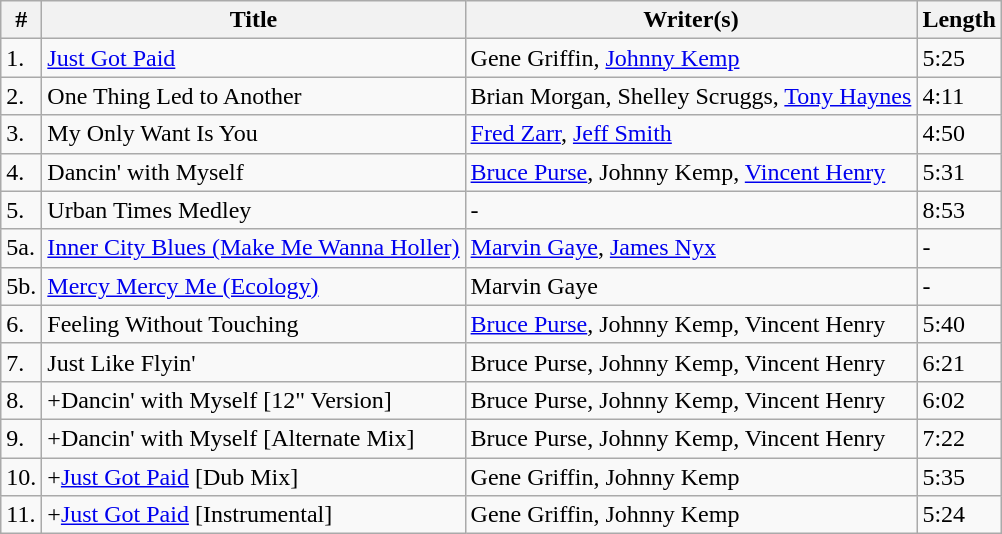<table class="wikitable">
<tr>
<th>#</th>
<th>Title</th>
<th>Writer(s)</th>
<th>Length</th>
</tr>
<tr>
<td>1.</td>
<td><a href='#'>Just Got Paid</a></td>
<td>Gene Griffin, <a href='#'>Johnny Kemp</a></td>
<td>5:25</td>
</tr>
<tr>
<td>2.</td>
<td>One Thing Led to Another</td>
<td>Brian Morgan, Shelley Scruggs, <a href='#'>Tony Haynes</a></td>
<td>4:11</td>
</tr>
<tr>
<td>3.</td>
<td>My Only Want Is You</td>
<td><a href='#'>Fred Zarr</a>, <a href='#'>Jeff Smith</a></td>
<td>4:50</td>
</tr>
<tr>
<td>4.</td>
<td>Dancin' with Myself</td>
<td><a href='#'>Bruce Purse</a>, Johnny Kemp, <a href='#'>Vincent Henry</a></td>
<td>5:31</td>
</tr>
<tr>
<td>5.</td>
<td>Urban Times Medley</td>
<td>-</td>
<td>8:53</td>
</tr>
<tr>
<td>5a.</td>
<td><a href='#'>Inner City Blues (Make Me Wanna Holler)</a></td>
<td><a href='#'>Marvin Gaye</a>, <a href='#'>James Nyx</a></td>
<td>-</td>
</tr>
<tr>
<td>5b.</td>
<td><a href='#'>Mercy Mercy Me (Ecology)</a></td>
<td>Marvin Gaye</td>
<td>-</td>
</tr>
<tr>
<td>6.</td>
<td>Feeling Without Touching</td>
<td><a href='#'>Bruce Purse</a>, Johnny Kemp, Vincent Henry</td>
<td>5:40</td>
</tr>
<tr>
<td>7.</td>
<td>Just Like Flyin'</td>
<td>Bruce Purse, Johnny Kemp, Vincent Henry</td>
<td>6:21</td>
</tr>
<tr>
<td>8.</td>
<td>+Dancin' with Myself [12" Version]</td>
<td>Bruce Purse, Johnny Kemp, Vincent Henry</td>
<td>6:02</td>
</tr>
<tr>
<td>9.</td>
<td>+Dancin' with Myself [Alternate Mix]</td>
<td>Bruce Purse, Johnny Kemp, Vincent Henry</td>
<td>7:22</td>
</tr>
<tr>
<td>10.</td>
<td>+<a href='#'>Just Got Paid</a> [Dub Mix]</td>
<td>Gene Griffin, Johnny Kemp</td>
<td>5:35</td>
</tr>
<tr>
<td>11.</td>
<td>+<a href='#'>Just Got Paid</a> [Instrumental]</td>
<td>Gene Griffin, Johnny Kemp</td>
<td>5:24</td>
</tr>
</table>
